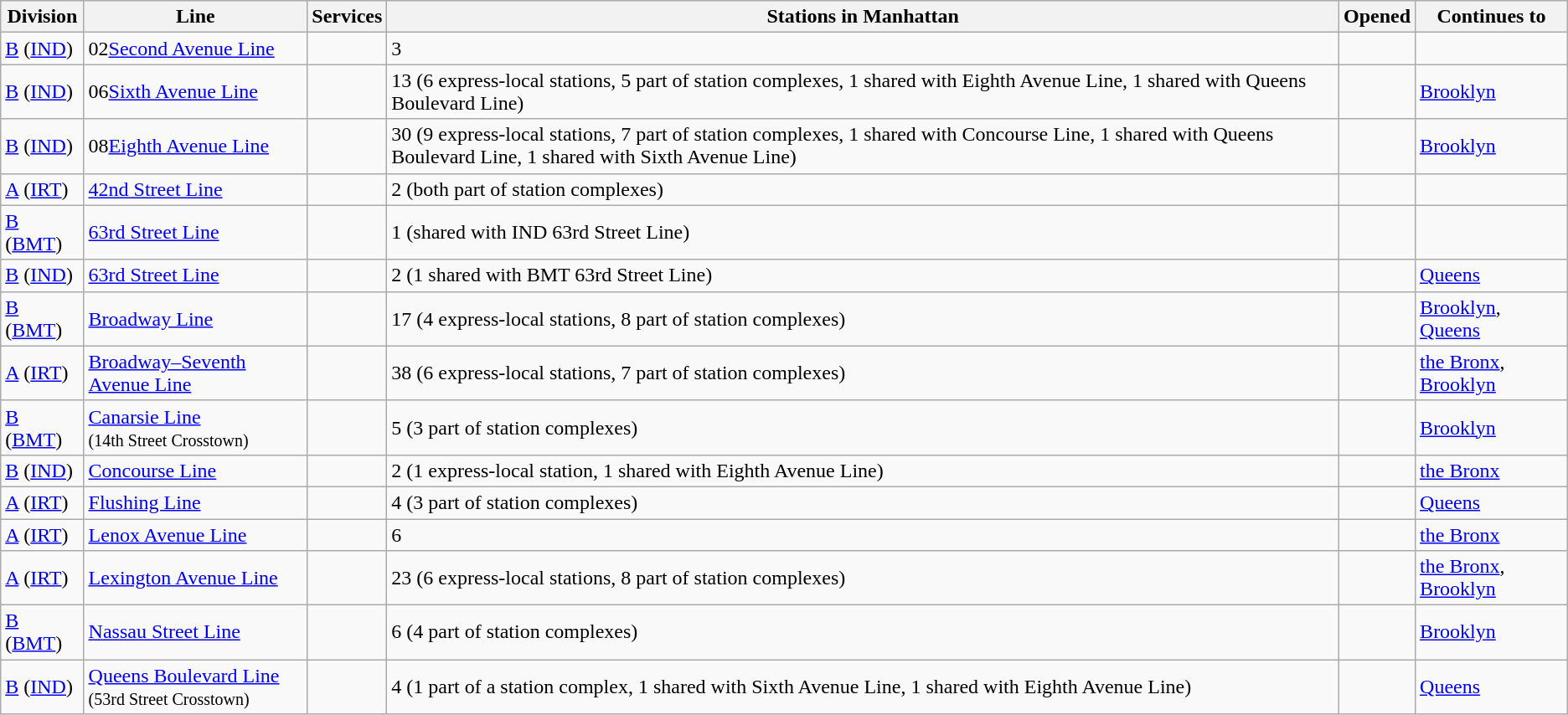<table class="wikitable sortable">
<tr>
<th>Division</th>
<th>Line</th>
<th class=unsortable>Services</th>
<th class=unsortable>Stations in Manhattan</th>
<th>Opened</th>
<th>Continues to</th>
</tr>
<tr>
<td><a href='#'>B</a> (<a href='#'>IND</a>)</td>
<td> <span>02</span><a href='#'>Second Avenue Line</a></td>
<td></td>
<td>3</td>
<td></td>
<td></td>
</tr>
<tr>
<td><a href='#'>B</a> (<a href='#'>IND</a>)</td>
<td> <span>06</span><a href='#'>Sixth Avenue Line</a></td>
<td></td>
<td>13 (6 express-local stations, 5 part of station complexes, 1 shared with Eighth Avenue Line, 1 shared with Queens Boulevard Line)</td>
<td></td>
<td><a href='#'>Brooklyn</a></td>
</tr>
<tr>
<td><a href='#'>B</a> (<a href='#'>IND</a>)</td>
<td> <span>08</span><a href='#'>Eighth Avenue Line</a></td>
<td></td>
<td>30 (9 express-local stations, 7 part of station complexes, 1 shared with Concourse Line, 1 shared with Queens Boulevard Line, 1 shared with Sixth Avenue Line)</td>
<td></td>
<td><a href='#'>Brooklyn</a></td>
</tr>
<tr>
<td><a href='#'>A</a> (<a href='#'>IRT</a>)</td>
<td><a href='#'>42nd Street Line</a></td>
<td></td>
<td>2 (both part of station complexes)</td>
<td></td>
<td></td>
</tr>
<tr>
<td><a href='#'>B</a> (<a href='#'>BMT</a>)</td>
<td><a href='#'>63rd Street Line</a></td>
<td></td>
<td>1 (shared with IND 63rd Street Line)</td>
<td></td>
<td></td>
</tr>
<tr>
<td><a href='#'>B</a> (<a href='#'>IND</a>)</td>
<td><a href='#'>63rd Street Line</a></td>
<td></td>
<td>2 (1 shared with BMT 63rd Street Line)</td>
<td></td>
<td><a href='#'>Queens</a></td>
</tr>
<tr>
<td><a href='#'>B</a> (<a href='#'>BMT</a>)</td>
<td> <a href='#'>Broadway Line</a></td>
<td></td>
<td>17 (4 express-local stations, 8 part of station complexes)</td>
<td></td>
<td><a href='#'>Brooklyn</a>, <a href='#'>Queens</a></td>
</tr>
<tr>
<td><a href='#'>A</a> (<a href='#'>IRT</a>)</td>
<td> <a href='#'>Broadway–Seventh Avenue Line</a></td>
<td></td>
<td>38 (6 express-local stations, 7 part of station complexes)</td>
<td></td>
<td><a href='#'>the Bronx</a>, <a href='#'>Brooklyn</a></td>
</tr>
<tr>
<td><a href='#'>B</a> (<a href='#'>BMT</a>)</td>
<td> <a href='#'>Canarsie Line</a><br><small>(14th Street Crosstown)</small></td>
<td></td>
<td>5 (3 part of station complexes)</td>
<td></td>
<td><a href='#'>Brooklyn</a></td>
</tr>
<tr>
<td><a href='#'>B</a> (<a href='#'>IND</a>)</td>
<td><a href='#'>Concourse Line</a></td>
<td></td>
<td>2 (1 express-local station, 1 shared with Eighth Avenue Line)</td>
<td></td>
<td><a href='#'>the Bronx</a></td>
</tr>
<tr>
<td><a href='#'>A</a> (<a href='#'>IRT</a>)</td>
<td> <a href='#'>Flushing Line</a></td>
<td></td>
<td>4 (3 part of station complexes)</td>
<td></td>
<td><a href='#'>Queens</a></td>
</tr>
<tr>
<td><a href='#'>A</a> (<a href='#'>IRT</a>)</td>
<td><a href='#'>Lenox Avenue Line</a></td>
<td></td>
<td>6</td>
<td></td>
<td><a href='#'>the Bronx</a></td>
</tr>
<tr>
<td><a href='#'>A</a> (<a href='#'>IRT</a>)</td>
<td> <a href='#'>Lexington Avenue Line</a></td>
<td></td>
<td>23 (6 express-local stations, 8 part of station complexes)</td>
<td></td>
<td><a href='#'>the Bronx</a>, <a href='#'>Brooklyn</a></td>
</tr>
<tr>
<td><a href='#'>B</a> (<a href='#'>BMT</a>)</td>
<td> <a href='#'>Nassau Street Line</a></td>
<td></td>
<td>6 (4 part of station complexes)</td>
<td></td>
<td><a href='#'>Brooklyn</a></td>
</tr>
<tr>
<td><a href='#'>B</a> (<a href='#'>IND</a>)</td>
<td><a href='#'>Queens Boulevard Line</a><br><small>(53rd Street Crosstown)</small></td>
<td></td>
<td>4 (1 part of a station complex, 1 shared with Sixth Avenue Line, 1 shared with Eighth Avenue Line)</td>
<td></td>
<td><a href='#'>Queens</a></td>
</tr>
</table>
